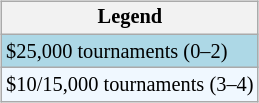<table>
<tr valign="top">
<td><br><table class="wikitable" style="font-size:85%;">
<tr>
<th>Legend</th>
</tr>
<tr style="background:lightblue;">
<td>$25,000 tournaments (0–2)</td>
</tr>
<tr style="background:#f0f8ff;">
<td>$10/15,000 tournaments (3–4)</td>
</tr>
</table>
</td>
</tr>
</table>
